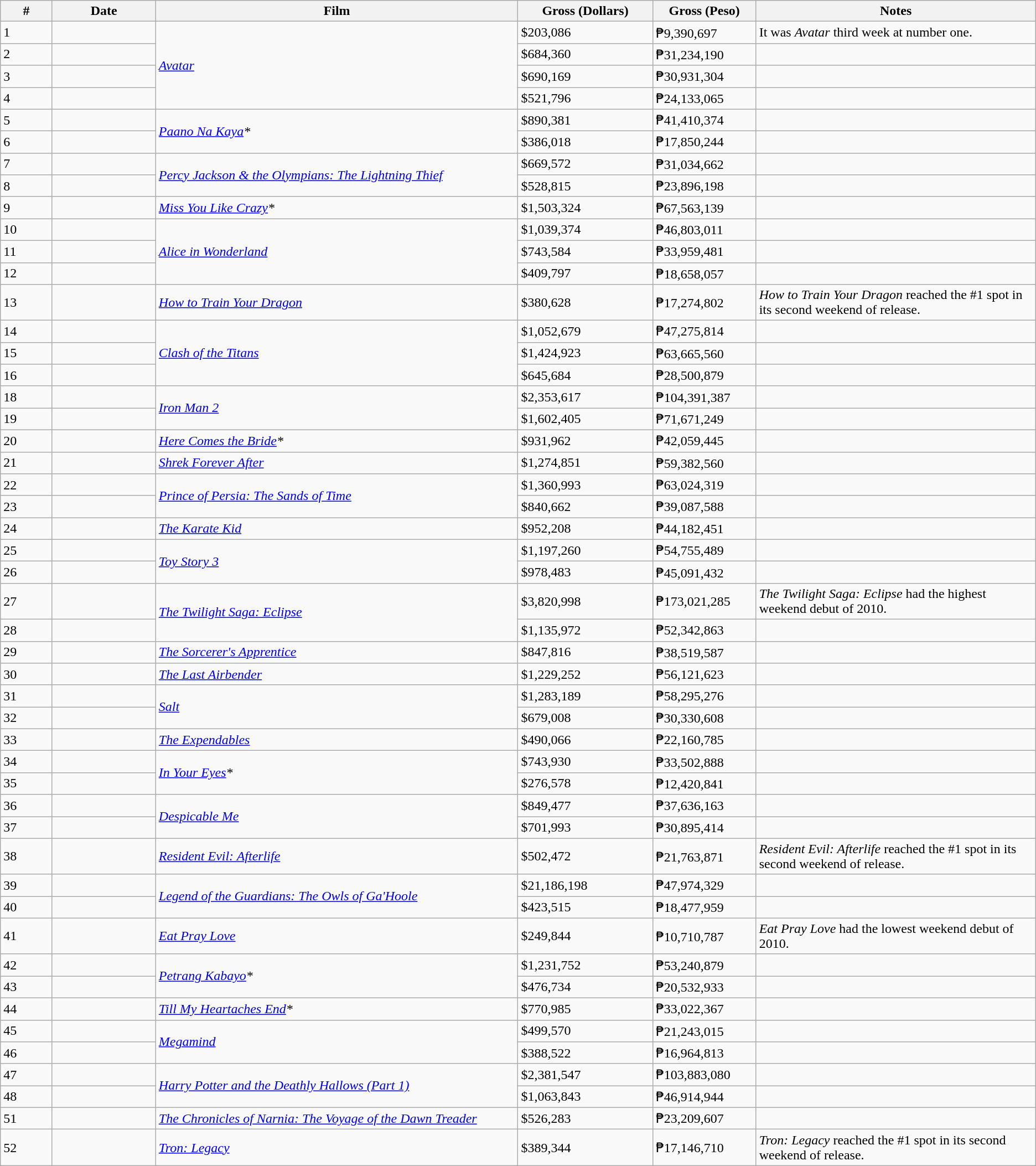<table class="wikitable sortable">
<tr>
<th width="5%">#</th>
<th width="10%">Date</th>
<th width="35%">Film</th>
<th width="13%">Gross (Dollars)</th>
<th width="10%">Gross (Peso)</th>
<th>Notes</th>
</tr>
<tr>
<td>1</td>
<td></td>
<td rowspan="4"><em><a href='#'>Avatar</a></em></td>
<td>$203,086</td>
<td>₱9,390,697</td>
<td>It was <em>Avatar</em> third week at number one.</td>
</tr>
<tr>
<td>2</td>
<td></td>
<td>$684,360</td>
<td>₱31,234,190</td>
<td></td>
</tr>
<tr>
<td>3</td>
<td></td>
<td>$690,169</td>
<td>₱30,931,304</td>
<td></td>
</tr>
<tr>
<td>4</td>
<td></td>
<td>$521,796</td>
<td>₱24,133,065</td>
<td></td>
</tr>
<tr>
<td>5</td>
<td></td>
<td rowspan="2"><em><a href='#'>Paano Na Kaya</a>*</em></td>
<td>$890,381</td>
<td>₱41,410,374</td>
<td></td>
</tr>
<tr>
<td>6</td>
<td></td>
<td>$386,018</td>
<td>₱17,850,244</td>
<td></td>
</tr>
<tr>
<td>7</td>
<td></td>
<td rowspan="2"><em><a href='#'>Percy Jackson & the Olympians: The Lightning Thief</a></em></td>
<td>$669,572</td>
<td>₱31,034,662</td>
<td></td>
</tr>
<tr>
<td>8</td>
<td></td>
<td>$528,815</td>
<td>₱23,896,198</td>
<td></td>
</tr>
<tr>
<td>9</td>
<td></td>
<td><em><a href='#'>Miss You Like Crazy</a>*</em></td>
<td>$1,503,324</td>
<td>₱67,563,139</td>
<td></td>
</tr>
<tr>
<td>10</td>
<td></td>
<td rowspan="3"><em><a href='#'>Alice in Wonderland</a></em></td>
<td>$1,039,374</td>
<td>₱46,803,011</td>
<td></td>
</tr>
<tr>
<td>11</td>
<td></td>
<td>$743,584</td>
<td>₱33,959,481</td>
<td></td>
</tr>
<tr>
<td>12</td>
<td></td>
<td>$409,797</td>
<td>₱18,658,057</td>
<td></td>
</tr>
<tr>
<td>13</td>
<td></td>
<td><em><a href='#'>How to Train Your Dragon</a></em></td>
<td>$380,628</td>
<td>₱17,274,802</td>
<td><em>How to Train Your Dragon</em> reached the #1 spot in its second weekend of release.</td>
</tr>
<tr>
<td>14</td>
<td></td>
<td rowspan="3"><em><a href='#'>Clash of the Titans</a></em></td>
<td>$1,052,679</td>
<td>₱47,275,814</td>
<td></td>
</tr>
<tr>
<td>15</td>
<td></td>
<td>$1,424,923</td>
<td>₱63,665,560</td>
<td></td>
</tr>
<tr>
<td>16</td>
<td></td>
<td>$645,684</td>
<td>₱28,500,879</td>
<td></td>
</tr>
<tr>
<td>18</td>
<td></td>
<td rowspan="2"><em><a href='#'>Iron Man 2</a></em></td>
<td>$2,353,617</td>
<td>₱104,391,387</td>
<td></td>
</tr>
<tr>
<td>19</td>
<td></td>
<td>$1,602,405</td>
<td>₱71,671,249</td>
<td></td>
</tr>
<tr>
<td>20</td>
<td></td>
<td><em><a href='#'>Here Comes the Bride</a>*</em></td>
<td>$931,962</td>
<td>₱42,059,445</td>
<td></td>
</tr>
<tr>
<td>21</td>
<td></td>
<td><em><a href='#'>Shrek Forever After</a></em></td>
<td>$1,274,851</td>
<td>₱59,382,560</td>
<td></td>
</tr>
<tr>
<td>22</td>
<td></td>
<td rowspan="2"><em><a href='#'>Prince of Persia: The Sands of Time</a></em></td>
<td>$1,360,993</td>
<td>₱63,024,319</td>
<td></td>
</tr>
<tr>
<td>23</td>
<td></td>
<td>$840,662</td>
<td>₱39,087,588</td>
<td></td>
</tr>
<tr>
<td>24</td>
<td></td>
<td><em><a href='#'>The Karate Kid</a></em></td>
<td>$952,208</td>
<td>₱44,182,451</td>
<td></td>
</tr>
<tr>
<td>25</td>
<td></td>
<td rowspan="2"><em><a href='#'>Toy Story 3</a></em></td>
<td>$1,197,260</td>
<td>₱54,755,489</td>
<td></td>
</tr>
<tr>
<td>26</td>
<td></td>
<td>$978,483</td>
<td>₱45,091,432</td>
<td></td>
</tr>
<tr>
<td>27</td>
<td></td>
<td rowspan="2"><em><a href='#'>The Twilight Saga: Eclipse</a></em></td>
<td>$3,820,998</td>
<td>₱173,021,285</td>
<td><em>The Twilight Saga: Eclipse</em> had the highest weekend debut of 2010.</td>
</tr>
<tr>
<td>28</td>
<td></td>
<td>$1,135,972</td>
<td>₱52,342,863</td>
<td></td>
</tr>
<tr>
<td>29</td>
<td></td>
<td><em><a href='#'>The Sorcerer's Apprentice</a></em></td>
<td>$847,816</td>
<td>₱38,519,587</td>
<td></td>
</tr>
<tr>
<td>30</td>
<td></td>
<td><em><a href='#'>The Last Airbender</a></em></td>
<td>$1,229,252</td>
<td>₱56,121,623</td>
<td></td>
</tr>
<tr>
<td>31</td>
<td></td>
<td rowspan="2"><em><a href='#'>Salt</a></em></td>
<td>$1,283,189</td>
<td>₱58,295,276</td>
<td></td>
</tr>
<tr>
<td>32</td>
<td></td>
<td>$679,008</td>
<td>₱30,330,608</td>
<td></td>
</tr>
<tr>
<td>33</td>
<td></td>
<td><em><a href='#'>The Expendables</a></em></td>
<td>$490,066</td>
<td>₱22,160,785</td>
<td></td>
</tr>
<tr>
<td>34</td>
<td></td>
<td rowspan="2"><em><a href='#'>In Your Eyes</a>*</em></td>
<td>$743,930</td>
<td>₱33,502,888</td>
<td></td>
</tr>
<tr>
<td>35</td>
<td></td>
<td>$276,578</td>
<td>₱12,420,841</td>
<td></td>
</tr>
<tr>
<td>36</td>
<td></td>
<td rowspan="2"><em><a href='#'>Despicable Me</a></em></td>
<td>$849,477</td>
<td>₱37,636,163</td>
<td></td>
</tr>
<tr>
<td>37</td>
<td></td>
<td>$701,993</td>
<td>₱30,895,414</td>
<td></td>
</tr>
<tr>
<td>38</td>
<td></td>
<td><em><a href='#'>Resident Evil: Afterlife</a></em></td>
<td>$502,472</td>
<td>₱21,763,871</td>
<td><em>Resident Evil: Afterlife</em> reached the #1 spot in its second weekend of release.</td>
</tr>
<tr>
<td>39</td>
<td></td>
<td rowspan="2"><em><a href='#'>Legend of the Guardians: The Owls of Ga'Hoole</a></em></td>
<td>$21,186,198</td>
<td>₱47,974,329</td>
<td></td>
</tr>
<tr>
<td>40</td>
<td></td>
<td>$423,515</td>
<td>₱18,477,959</td>
<td></td>
</tr>
<tr>
<td>41</td>
<td></td>
<td><em><a href='#'>Eat Pray Love</a></em></td>
<td>$249,844</td>
<td>₱10,710,787</td>
<td><em>Eat Pray Love</em> had the lowest weekend debut of 2010.</td>
</tr>
<tr>
<td>42</td>
<td></td>
<td rowspan="2"><em><a href='#'>Petrang Kabayo</a>*</em></td>
<td>$1,231,752</td>
<td>₱53,240,879</td>
<td></td>
</tr>
<tr>
<td>43</td>
<td></td>
<td>$476,734</td>
<td>₱20,532,933</td>
<td></td>
</tr>
<tr>
<td>44</td>
<td></td>
<td><em><a href='#'>Till My Heartaches End</a>*</em></td>
<td>$770,985</td>
<td>₱33,022,367</td>
<td></td>
</tr>
<tr>
<td>45</td>
<td></td>
<td rowspan="2"><em><a href='#'>Megamind</a></em></td>
<td>$499,570</td>
<td>₱21,243,015</td>
<td></td>
</tr>
<tr>
<td>46</td>
<td></td>
<td>$388,522</td>
<td>₱16,964,813</td>
<td></td>
</tr>
<tr>
<td>47</td>
<td></td>
<td rowspan="2"><em><a href='#'>Harry Potter and the Deathly Hallows (Part 1)</a></em></td>
<td>$2,381,547</td>
<td>₱103,883,080</td>
<td></td>
</tr>
<tr>
<td>48</td>
<td></td>
<td>$1,063,843</td>
<td>₱46,914,944</td>
<td></td>
</tr>
<tr>
<td>51</td>
<td></td>
<td><em><a href='#'>The Chronicles of Narnia: The Voyage of the Dawn Treader</a></em></td>
<td>$526,283</td>
<td>₱23,209,607</td>
<td></td>
</tr>
<tr>
<td>52</td>
<td></td>
<td><em><a href='#'>Tron: Legacy</a></em></td>
<td>$389,344</td>
<td>₱17,146,710</td>
<td><em>Tron: Legacy</em> reached the #1 spot in its second weekend of release.</td>
</tr>
</table>
